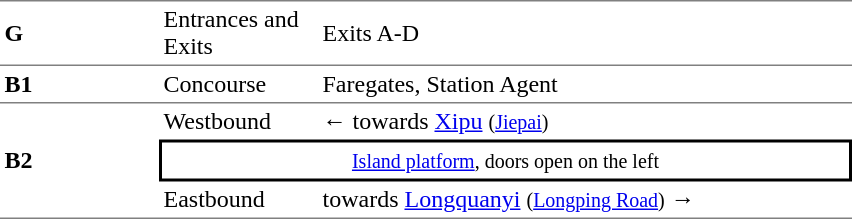<table cellspacing=0 cellpadding=3>
<tr>
<td style="border-top:solid 1px gray;border-bottom:solid 1px gray;" width=100><strong>G</strong></td>
<td style="border-top:solid 1px gray;border-bottom:solid 1px gray;" width=100>Entrances and Exits</td>
<td style="border-top:solid 1px gray;border-bottom:solid 1px gray;" width=350>Exits A-D</td>
</tr>
<tr>
<td style="border-bottom:solid 1px gray;"><strong>B1</strong></td>
<td style="border-bottom:solid 1px gray;">Concourse</td>
<td style="border-bottom:solid 1px gray;">Faregates, Station Agent</td>
</tr>
<tr>
<td style="border-bottom:solid 1px gray;" rowspan=3><strong>B2</strong></td>
<td>Westbound</td>
<td>←  towards <a href='#'>Xipu</a> <small>(<a href='#'>Jiepai</a>)</small></td>
</tr>
<tr>
<td style="border-right:solid 2px black;border-left:solid 2px black;border-top:solid 2px black;border-bottom:solid 2px black;text-align:center;" colspan=2><small><a href='#'>Island platform</a>, doors open on the left</small></td>
</tr>
<tr>
<td style="border-bottom:solid 1px gray;">Eastbound</td>
<td style="border-bottom:solid 1px gray;">  towards <a href='#'>Longquanyi</a> <small>(<a href='#'>Longping Road</a>)</small> →</td>
</tr>
</table>
